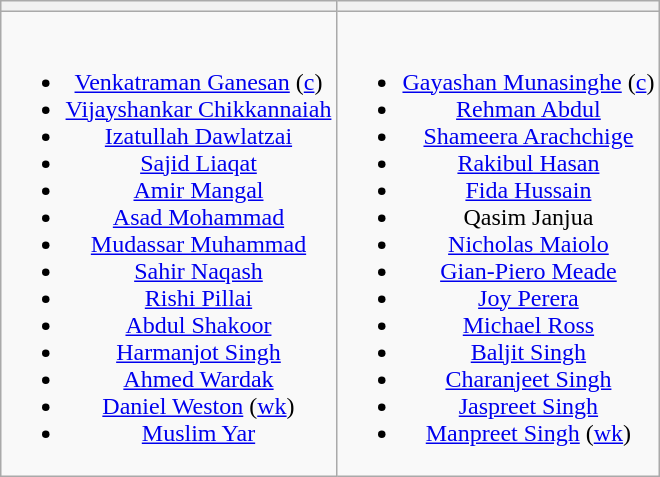<table class="wikitable" style="text-align:center; margin:auto">
<tr>
<th></th>
<th></th>
</tr>
<tr style="vertical-align:top">
<td><br><ul><li><a href='#'>Venkatraman Ganesan</a> (<a href='#'>c</a>)</li><li><a href='#'>Vijayshankar Chikkannaiah</a></li><li><a href='#'>Izatullah Dawlatzai</a></li><li><a href='#'>Sajid Liaqat</a></li><li><a href='#'>Amir Mangal</a></li><li><a href='#'>Asad Mohammad</a></li><li><a href='#'>Mudassar Muhammad</a></li><li><a href='#'>Sahir Naqash</a></li><li><a href='#'>Rishi Pillai</a></li><li><a href='#'>Abdul Shakoor</a></li><li><a href='#'>Harmanjot Singh</a></li><li><a href='#'>Ahmed Wardak</a></li><li><a href='#'>Daniel Weston</a> (<a href='#'>wk</a>)</li><li><a href='#'>Muslim Yar</a></li></ul></td>
<td><br><ul><li><a href='#'>Gayashan Munasinghe</a> (<a href='#'>c</a>)</li><li><a href='#'>Rehman Abdul</a></li><li><a href='#'>Shameera Arachchige</a></li><li><a href='#'>Rakibul Hasan</a></li><li><a href='#'>Fida Hussain</a></li><li>Qasim Janjua</li><li><a href='#'>Nicholas Maiolo</a></li><li><a href='#'>Gian-Piero Meade</a></li><li><a href='#'>Joy Perera</a></li><li><a href='#'>Michael Ross</a></li><li><a href='#'>Baljit Singh</a></li><li><a href='#'>Charanjeet Singh</a></li><li><a href='#'>Jaspreet Singh</a></li><li><a href='#'>Manpreet Singh</a> (<a href='#'>wk</a>)</li></ul></td>
</tr>
</table>
